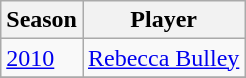<table class="wikitable collapsible">
<tr>
<th>Season</th>
<th>Player</th>
</tr>
<tr>
<td><a href='#'>2010</a></td>
<td><a href='#'>Rebecca Bulley</a></td>
</tr>
<tr>
</tr>
</table>
